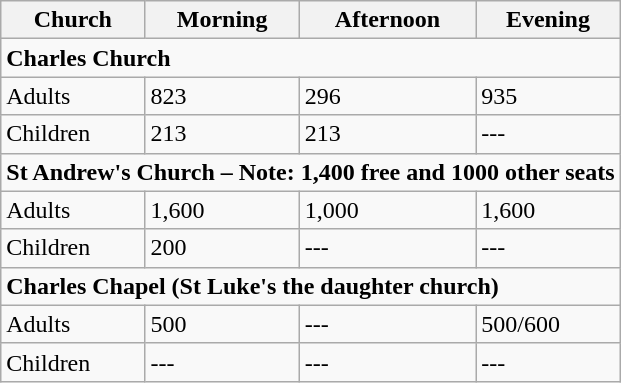<table class="wikitable">
<tr>
<th>Church</th>
<th>Morning</th>
<th>Afternoon</th>
<th>Evening</th>
</tr>
<tr>
<td colspan=4><strong>Charles Church</strong></td>
</tr>
<tr>
<td>Adults</td>
<td>823</td>
<td>296</td>
<td>935</td>
</tr>
<tr>
<td>Children</td>
<td>213</td>
<td>213</td>
<td>---</td>
</tr>
<tr>
<td colspan=4><strong>St Andrew's Church – Note: 1,400 free and 1000 other seats</strong></td>
</tr>
<tr>
<td>Adults</td>
<td>1,600</td>
<td>1,000</td>
<td>1,600</td>
</tr>
<tr>
<td>Children</td>
<td>200</td>
<td>---</td>
<td>---</td>
</tr>
<tr>
<td colspan=4><strong>Charles Chapel (St Luke's the daughter church)</strong></td>
</tr>
<tr>
<td>Adults</td>
<td>500</td>
<td>---</td>
<td>500/600</td>
</tr>
<tr>
<td>Children</td>
<td>---</td>
<td>---</td>
<td>---</td>
</tr>
</table>
